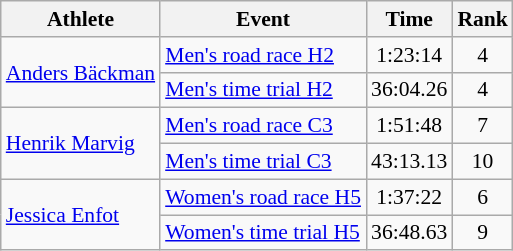<table class="wikitable" style="font-size:90%">
<tr>
<th>Athlete</th>
<th>Event</th>
<th>Time</th>
<th>Rank</th>
</tr>
<tr align=center>
<td align=left rowspan=2><a href='#'>Anders Bäckman</a></td>
<td align=left><a href='#'>Men's road race H2</a></td>
<td>1:23:14</td>
<td>4</td>
</tr>
<tr align=center>
<td align=left><a href='#'>Men's time trial H2</a></td>
<td>36:04.26</td>
<td>4</td>
</tr>
<tr align=center>
<td align=left rowspan=2><a href='#'>Henrik Marvig</a></td>
<td align=left><a href='#'>Men's road race C3</a></td>
<td>1:51:48</td>
<td>7</td>
</tr>
<tr align=center>
<td align=left><a href='#'>Men's time trial C3</a></td>
<td>43:13.13</td>
<td>10</td>
</tr>
<tr align=center>
<td align=left rowspan=2><a href='#'>Jessica Enfot</a></td>
<td align=left><a href='#'>Women's road race H5</a></td>
<td>1:37:22</td>
<td>6</td>
</tr>
<tr align=center>
<td align=left><a href='#'>Women's time trial H5</a></td>
<td>36:48.63</td>
<td>9</td>
</tr>
</table>
